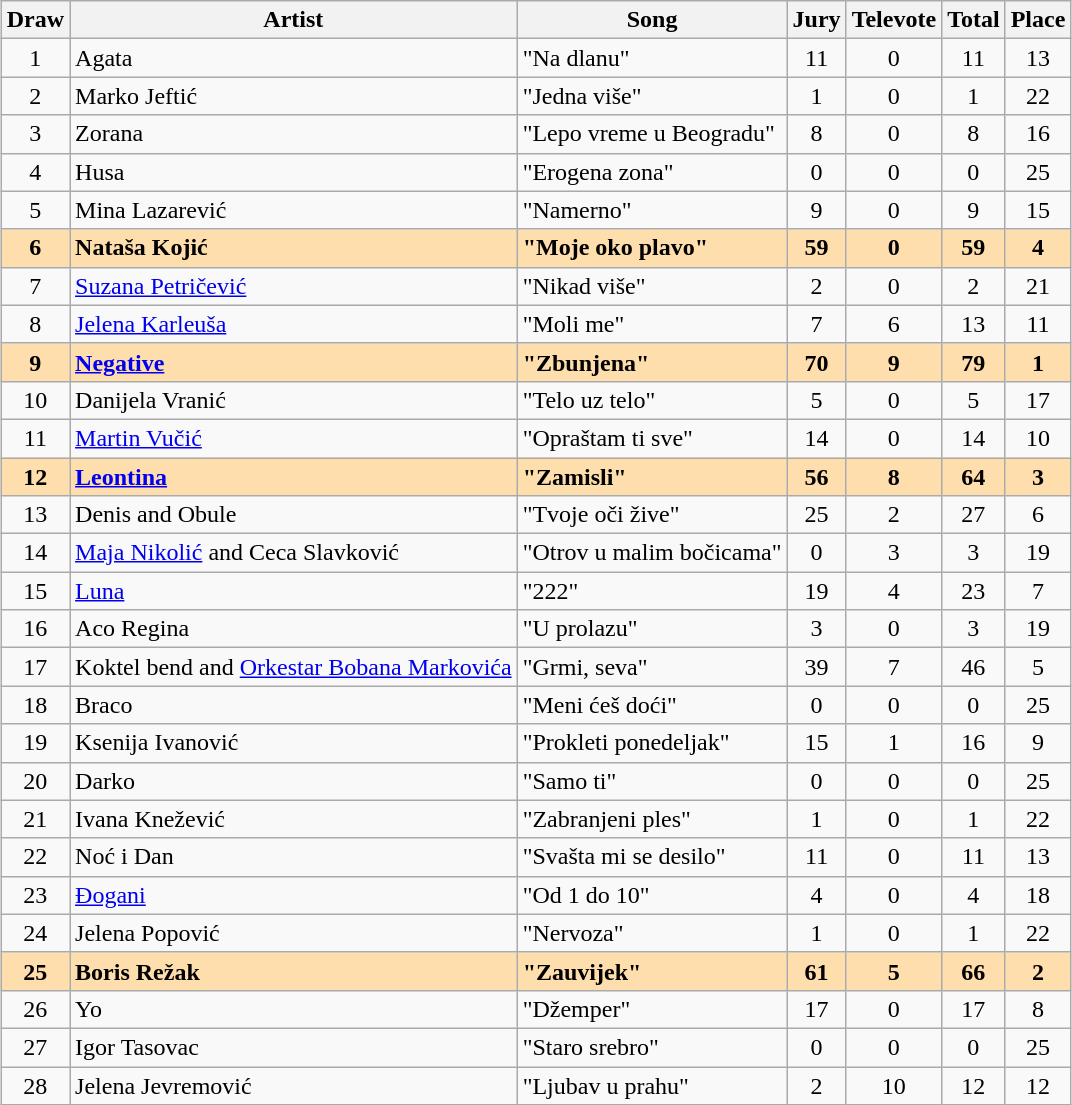<table class="sortable wikitable" style="margin: 1em auto 1em auto; text-align:center">
<tr>
<th>Draw</th>
<th>Artist</th>
<th>Song</th>
<th>Jury</th>
<th>Televote</th>
<th>Total</th>
<th>Place</th>
</tr>
<tr>
<td>1</td>
<td align="left">Agata</td>
<td align="left">"Na dlanu"</td>
<td>11</td>
<td>0</td>
<td>11</td>
<td>13</td>
</tr>
<tr>
<td>2</td>
<td align="left">Marko Jeftić</td>
<td align="left">"Jedna više"</td>
<td>1</td>
<td>0</td>
<td>1</td>
<td>22</td>
</tr>
<tr>
<td>3</td>
<td align="left">Zorana</td>
<td align="left">"Lepo vreme u Beogradu"</td>
<td>8</td>
<td>0</td>
<td>8</td>
<td>16</td>
</tr>
<tr>
<td>4</td>
<td align="left">Husa</td>
<td align="left">"Erogena zona"</td>
<td>0</td>
<td>0</td>
<td>0</td>
<td>25</td>
</tr>
<tr>
<td>5</td>
<td align="left">Mina Lazarević</td>
<td align="left">"Namerno"</td>
<td>9</td>
<td>0</td>
<td>9</td>
<td>15</td>
</tr>
<tr style="font-weight:bold; background:navajowhite;">
<td>6</td>
<td align="left"><strong>Nataša Kojić</strong></td>
<td align="left">"Moje oko plavo"</td>
<td>59</td>
<td>0</td>
<td>59</td>
<td>4</td>
</tr>
<tr>
<td>7</td>
<td align="left"><a href='#'>Suzana Petričević</a></td>
<td align="left">"Nikad više"</td>
<td>2</td>
<td>0</td>
<td>2</td>
<td>21</td>
</tr>
<tr>
<td>8</td>
<td align="left"><a href='#'>Jelena Karleuša</a></td>
<td align="left">"Moli me"</td>
<td>7</td>
<td>6</td>
<td>13</td>
<td>11</td>
</tr>
<tr style="font-weight:bold; background:navajowhite;">
<td>9</td>
<td align="left"><a href='#'>Negative</a></td>
<td align="left">"Zbunjena"</td>
<td>70</td>
<td>9</td>
<td>79</td>
<td>1</td>
</tr>
<tr>
<td>10</td>
<td align="left">Danijela Vranić</td>
<td align="left">"Telo uz telo"</td>
<td>5</td>
<td>0</td>
<td>5</td>
<td>17</td>
</tr>
<tr>
<td>11</td>
<td align="left"><a href='#'>Martin Vučić</a></td>
<td align="left">"Opraštam ti sve"</td>
<td>14</td>
<td>0</td>
<td>14</td>
<td>10</td>
</tr>
<tr style="font-weight:bold; background:navajowhite;">
<td>12</td>
<td align="left"><a href='#'>Leontina</a></td>
<td align="left">"Zamisli"</td>
<td>56</td>
<td>8</td>
<td>64</td>
<td>3</td>
</tr>
<tr>
<td>13</td>
<td align="left">Denis and Obule</td>
<td align="left">"Tvoje oči žive"</td>
<td>25</td>
<td>2</td>
<td>27</td>
<td>6</td>
</tr>
<tr>
<td>14</td>
<td align="left"><a href='#'>Maja Nikolić</a> and Ceca Slavković</td>
<td align="left">"Otrov u malim bočicama"</td>
<td>0</td>
<td>3</td>
<td>3</td>
<td>19</td>
</tr>
<tr>
<td>15</td>
<td align="left"><a href='#'>Luna</a></td>
<td align="left">"222"</td>
<td>19</td>
<td>4</td>
<td>23</td>
<td>7</td>
</tr>
<tr>
<td>16</td>
<td align="left">Aco Regina</td>
<td align="left">"U prolazu"</td>
<td>3</td>
<td>0</td>
<td>3</td>
<td>19</td>
</tr>
<tr>
<td>17</td>
<td align="left">Koktel bend and <a href='#'>Orkestar Bobana Markovića</a></td>
<td align="left">"Grmi, seva"</td>
<td>39</td>
<td>7</td>
<td>46</td>
<td>5</td>
</tr>
<tr>
<td>18</td>
<td align="left">Braco</td>
<td align="left">"Meni ćeš doći"</td>
<td>0</td>
<td>0</td>
<td>0</td>
<td>25</td>
</tr>
<tr>
<td>19</td>
<td align="left">Ksenija Ivanović</td>
<td align="left">"Prokleti ponedeljak"</td>
<td>15</td>
<td>1</td>
<td>16</td>
<td>9</td>
</tr>
<tr>
<td>20</td>
<td align="left">Darko</td>
<td align="left">"Samo ti"</td>
<td>0</td>
<td>0</td>
<td>0</td>
<td>25</td>
</tr>
<tr>
<td>21</td>
<td align="left">Ivana Knežević</td>
<td align="left">"Zabranjeni ples"</td>
<td>1</td>
<td>0</td>
<td>1</td>
<td>22</td>
</tr>
<tr>
<td>22</td>
<td align="left">Noć i Dan</td>
<td align="left">"Svašta mi se desilo"</td>
<td>11</td>
<td>0</td>
<td>11</td>
<td>13</td>
</tr>
<tr>
<td>23</td>
<td align="left"><a href='#'>Đogani</a></td>
<td align="left">"Od 1 do 10"</td>
<td>4</td>
<td>0</td>
<td>4</td>
<td>18</td>
</tr>
<tr>
<td>24</td>
<td align="left">Jelena Popović</td>
<td align="left">"Nervoza"</td>
<td>1</td>
<td>0</td>
<td>1</td>
<td>22</td>
</tr>
<tr style="font-weight:bold; background:navajowhite;">
<td>25</td>
<td align="left">Boris Režak</td>
<td align="left">"Zauvijek"</td>
<td>61</td>
<td>5</td>
<td>66</td>
<td>2</td>
</tr>
<tr>
<td>26</td>
<td align="left">Yo</td>
<td align="left">"Džemper"</td>
<td>17</td>
<td>0</td>
<td>17</td>
<td>8</td>
</tr>
<tr>
<td>27</td>
<td align="left">Igor Tasovac</td>
<td align="left">"Staro srebro"</td>
<td>0</td>
<td>0</td>
<td>0</td>
<td>25</td>
</tr>
<tr>
<td>28</td>
<td align="left">Jelena Jevremović</td>
<td align="left">"Ljubav u prahu"</td>
<td>2</td>
<td>10</td>
<td>12</td>
<td>12</td>
</tr>
</table>
